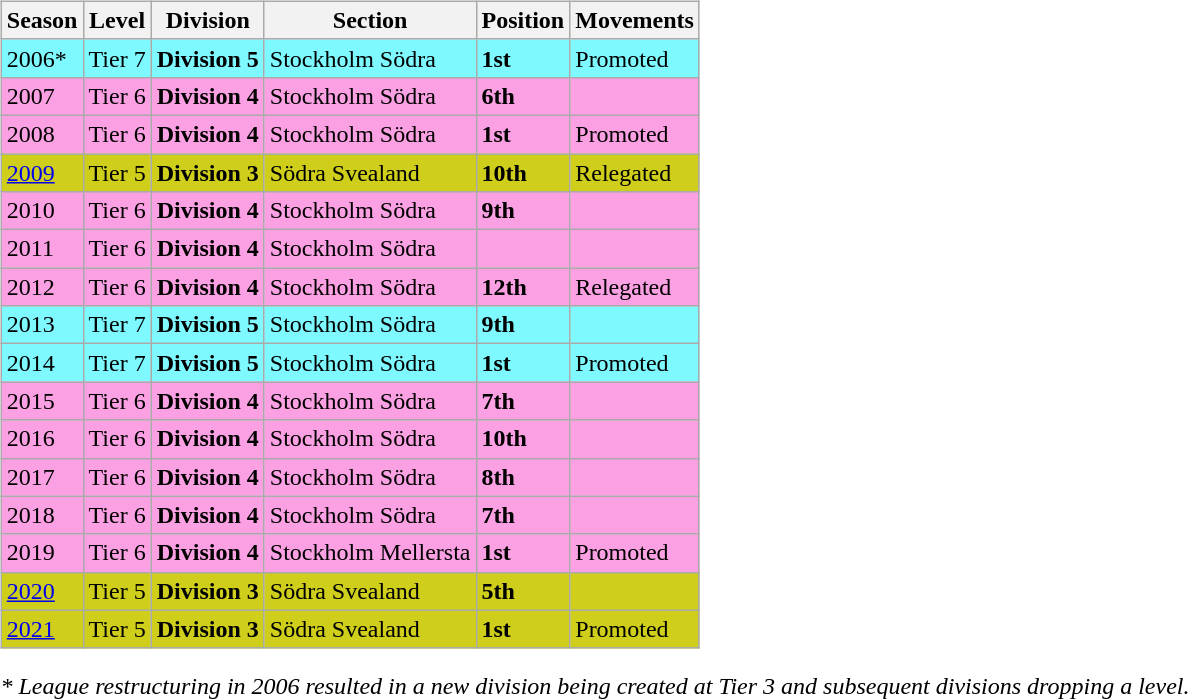<table>
<tr>
<td valign="top" width=0%><br><table class="wikitable">
<tr style="background:#f0f6fa;">
<th><strong>Season</strong></th>
<th><strong>Level</strong></th>
<th><strong>Division</strong></th>
<th><strong>Section</strong></th>
<th><strong>Position</strong></th>
<th><strong>Movements</strong></th>
</tr>
<tr>
<td style="background:#7DF9FF;">2006*</td>
<td style="background:#7DF9FF;">Tier 7</td>
<td style="background:#7DF9FF;"><strong>Division 5</strong></td>
<td style="background:#7DF9FF;">Stockholm Södra</td>
<td style="background:#7DF9FF;"><strong>1st</strong></td>
<td style="background:#7DF9FF;">Promoted</td>
</tr>
<tr>
<td style="background:#FBA0E3;">2007</td>
<td style="background:#FBA0E3;">Tier 6</td>
<td style="background:#FBA0E3;"><strong>Division 4</strong></td>
<td style="background:#FBA0E3;">Stockholm Södra</td>
<td style="background:#FBA0E3;"><strong>6th</strong></td>
<td style="background:#FBA0E3;"></td>
</tr>
<tr>
<td style="background:#FBA0E3;">2008</td>
<td style="background:#FBA0E3;">Tier 6</td>
<td style="background:#FBA0E3;"><strong>Division 4</strong></td>
<td style="background:#FBA0E3;">Stockholm Södra</td>
<td style="background:#FBA0E3;"><strong>1st</strong></td>
<td style="background:#FBA0E3;">Promoted</td>
</tr>
<tr>
<td style="background:#CECE1B;"><a href='#'>2009</a></td>
<td style="background:#CECE1B;">Tier 5</td>
<td style="background:#CECE1B;"><strong>Division 3</strong></td>
<td style="background:#CECE1B;">Södra Svealand</td>
<td style="background:#CECE1B;"><strong>10th</strong></td>
<td style="background:#CECE1B;">Relegated</td>
</tr>
<tr>
<td style="background:#FBA0E3;">2010</td>
<td style="background:#FBA0E3;">Tier 6</td>
<td style="background:#FBA0E3;"><strong>Division 4</strong></td>
<td style="background:#FBA0E3;">Stockholm Södra</td>
<td style="background:#FBA0E3;"><strong>9th</strong></td>
<td style="background:#FBA0E3;"></td>
</tr>
<tr>
<td style="background:#FBA0E3;">2011</td>
<td style="background:#FBA0E3;">Tier 6</td>
<td style="background:#FBA0E3;"><strong>Division 4</strong></td>
<td style="background:#FBA0E3;">Stockholm Södra</td>
<td style="background:#FBA0E3;"></td>
<td style="background:#FBA0E3;"></td>
</tr>
<tr>
<td style="background:#FBA0E3;">2012</td>
<td style="background:#FBA0E3;">Tier 6</td>
<td style="background:#FBA0E3;"><strong>Division 4</strong></td>
<td style="background:#FBA0E3;">Stockholm Södra</td>
<td style="background:#FBA0E3;"><strong>12th</strong></td>
<td style="background:#FBA0E3;">Relegated</td>
</tr>
<tr>
<td style="background:#7DF9FF;">2013</td>
<td style="background:#7DF9FF;">Tier 7</td>
<td style="background:#7DF9FF;"><strong>Division 5</strong></td>
<td style="background:#7DF9FF;">Stockholm Södra</td>
<td style="background:#7DF9FF;"><strong>9th</strong></td>
<td style="background:#7DF9FF;"></td>
</tr>
<tr>
<td style="background:#7DF9FF;">2014</td>
<td style="background:#7DF9FF;">Tier 7</td>
<td style="background:#7DF9FF;"><strong>Division 5</strong></td>
<td style="background:#7DF9FF;">Stockholm Södra</td>
<td style="background:#7DF9FF;"><strong>1st</strong></td>
<td style="background:#7DF9FF;">Promoted</td>
</tr>
<tr>
<td style="background:#FBA0E3;">2015</td>
<td style="background:#FBA0E3;">Tier 6</td>
<td style="background:#FBA0E3;"><strong>Division 4</strong></td>
<td style="background:#FBA0E3;">Stockholm Södra</td>
<td style="background:#FBA0E3;"><strong>7th</strong></td>
<td style="background:#FBA0E3;"></td>
</tr>
<tr>
<td style="background:#FBA0E3;">2016</td>
<td style="background:#FBA0E3;">Tier 6</td>
<td style="background:#FBA0E3;"><strong>Division 4</strong></td>
<td style="background:#FBA0E3;">Stockholm Södra</td>
<td style="background:#FBA0E3;"><strong>10th</strong></td>
<td style="background:#FBA0E3;"></td>
</tr>
<tr>
<td style="background:#FBA0E3;">2017</td>
<td style="background:#FBA0E3;">Tier 6</td>
<td style="background:#FBA0E3;"><strong>Division 4</strong></td>
<td style="background:#FBA0E3;">Stockholm Södra</td>
<td style="background:#FBA0E3;"><strong>8th</strong></td>
<td style="background:#FBA0E3;"></td>
</tr>
<tr>
<td style="background:#FBA0E3;">2018</td>
<td style="background:#FBA0E3;">Tier 6</td>
<td style="background:#FBA0E3;"><strong>Division 4</strong></td>
<td style="background:#FBA0E3;">Stockholm Södra</td>
<td style="background:#FBA0E3;"><strong>7th</strong></td>
<td style="background:#FBA0E3;"></td>
</tr>
<tr>
<td style="background:#FBA0E3;">2019</td>
<td style="background:#FBA0E3;">Tier 6</td>
<td style="background:#FBA0E3;"><strong>Division 4</strong></td>
<td style="background:#FBA0E3;">Stockholm Mellersta</td>
<td style="background:#FBA0E3;"><strong>1st</strong></td>
<td style="background:#FBA0E3;">Promoted</td>
</tr>
<tr>
<td style="background:#CECE1B;"><a href='#'>2020</a></td>
<td style="background:#CECE1B;">Tier 5</td>
<td style="background:#CECE1B;"><strong>Division 3</strong></td>
<td style="background:#CECE1B;">Södra Svealand</td>
<td style="background:#CECE1B;"><strong>5th</strong></td>
<td style="background:#CECE1B;"></td>
</tr>
<tr>
<td style="background:#CECE1B;"><a href='#'>2021</a></td>
<td style="background:#CECE1B;">Tier 5</td>
<td style="background:#CECE1B;"><strong>Division 3</strong></td>
<td style="background:#CECE1B;">Södra Svealand</td>
<td style="background:#CECE1B;"><strong>1st</strong></td>
<td style="background:#CECE1B;">Promoted</td>
</tr>
</table>
<em>* League restructuring in 2006 resulted in a new division being created at Tier 3 and subsequent divisions dropping a level.</em>


</td>
</tr>
</table>
